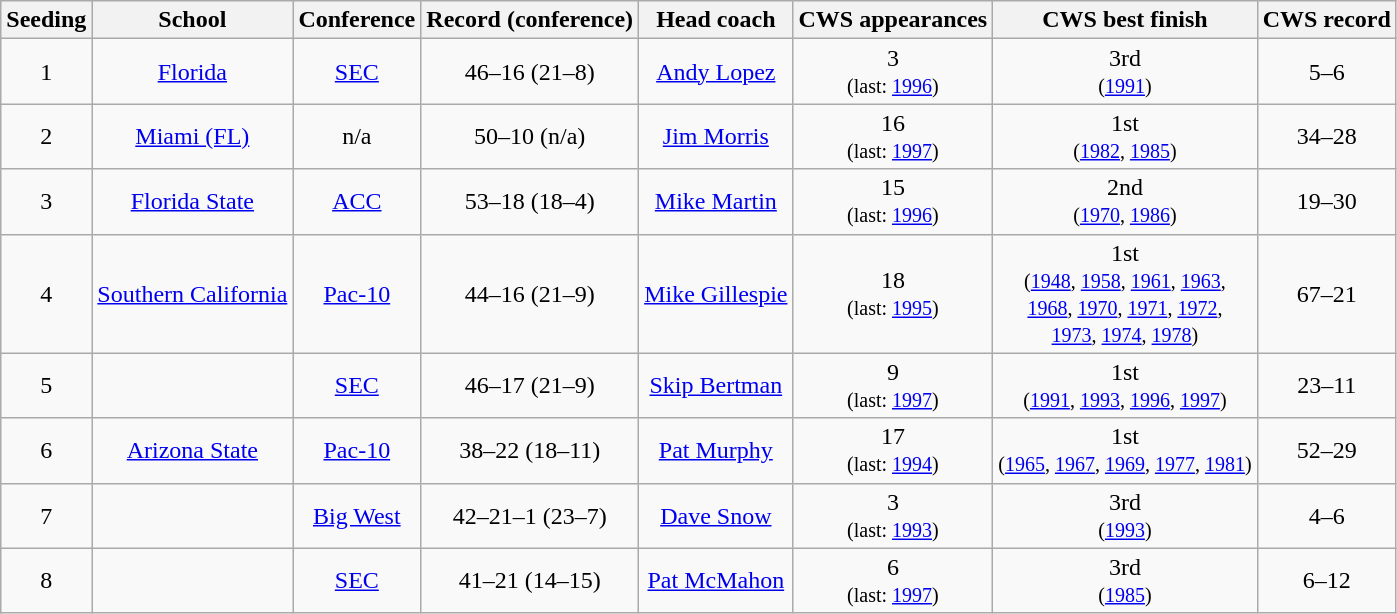<table class="wikitable">
<tr style="text-align:center; background:#f2f2f2;">
<th>Seeding</th>
<th>School</th>
<th>Conference</th>
<th>Record (conference)</th>
<th>Head coach</th>
<th>CWS appearances</th>
<th>CWS best finish</th>
<th>CWS record</th>
</tr>
<tr align=center>
<td>1</td>
<td><a href='#'>Florida</a></td>
<td><a href='#'>SEC</a></td>
<td>46–16 (21–8)</td>
<td><a href='#'>Andy Lopez</a></td>
<td>3<br><small>(last: <a href='#'>1996</a>)</small></td>
<td>3rd<br><small>(<a href='#'>1991</a>)</small></td>
<td>5–6</td>
</tr>
<tr align=center>
<td>2</td>
<td><a href='#'>Miami (FL)</a></td>
<td>n/a</td>
<td>50–10 (n/a)</td>
<td><a href='#'>Jim Morris</a></td>
<td>16<br><small>(last: <a href='#'>1997</a>)</small></td>
<td>1st<br><small>(<a href='#'>1982</a>, <a href='#'>1985</a>)</small></td>
<td>34–28</td>
</tr>
<tr align=center>
<td>3</td>
<td><a href='#'>Florida State</a></td>
<td><a href='#'>ACC</a></td>
<td>53–18 (18–4)</td>
<td><a href='#'>Mike Martin</a></td>
<td>15<br><small>(last: <a href='#'>1996</a>)</small></td>
<td>2nd<br><small>(<a href='#'>1970</a>, <a href='#'>1986</a>)</small></td>
<td>19–30</td>
</tr>
<tr align=center>
<td>4</td>
<td><a href='#'>Southern California</a></td>
<td><a href='#'>Pac-10</a></td>
<td>44–16 (21–9)</td>
<td><a href='#'>Mike Gillespie</a></td>
<td>18<br><small>(last: <a href='#'>1995</a>)</small></td>
<td>1st<br><small>(<a href='#'>1948</a>, <a href='#'>1958</a>, <a href='#'>1961</a>, <a href='#'>1963</a>, <br><a href='#'>1968</a>, <a href='#'>1970</a>, <a href='#'>1971</a>, <a href='#'>1972</a>, <br><a href='#'>1973</a>, <a href='#'>1974</a>, <a href='#'>1978</a>)</small></td>
<td>67–21</td>
</tr>
<tr align=center>
<td>5</td>
<td></td>
<td><a href='#'>SEC</a></td>
<td>46–17 (21–9)</td>
<td><a href='#'>Skip Bertman</a></td>
<td>9<br><small>(last: <a href='#'>1997</a>)</small></td>
<td>1st<br><small>(<a href='#'>1991</a>, <a href='#'>1993</a>, <a href='#'>1996</a>, <a href='#'>1997</a>)</small></td>
<td>23–11</td>
</tr>
<tr align=center>
<td>6</td>
<td><a href='#'>Arizona State</a></td>
<td><a href='#'>Pac-10</a></td>
<td>38–22 (18–11)</td>
<td><a href='#'>Pat Murphy</a></td>
<td>17<br><small>(last: <a href='#'>1994</a>)</small></td>
<td>1st<br><small>(<a href='#'>1965</a>, <a href='#'>1967</a>, <a href='#'>1969</a>, <a href='#'>1977</a>, <a href='#'>1981</a>)</small></td>
<td>52–29</td>
</tr>
<tr align=center>
<td>7</td>
<td></td>
<td><a href='#'>Big West</a></td>
<td>42–21–1 (23–7)</td>
<td><a href='#'>Dave Snow</a></td>
<td>3<br><small>(last: <a href='#'>1993</a>)</small></td>
<td>3rd<br><small>(<a href='#'>1993</a>)</small></td>
<td>4–6</td>
</tr>
<tr align=center>
<td>8</td>
<td></td>
<td><a href='#'>SEC</a></td>
<td>41–21 (14–15)</td>
<td><a href='#'>Pat McMahon</a></td>
<td>6<br><small>(last: <a href='#'>1997</a>)</small></td>
<td>3rd<br><small>(<a href='#'>1985</a>)</small></td>
<td>6–12</td>
</tr>
</table>
